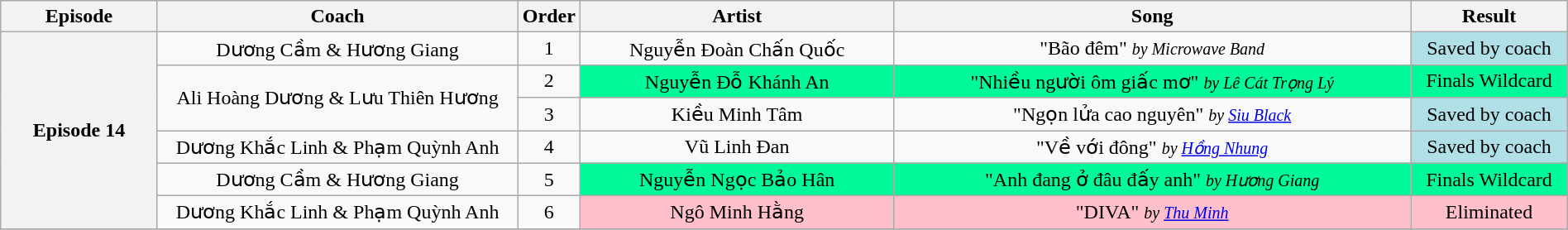<table class="wikitable" style="text-align:center; width:100%;">
<tr>
<th style="width:10%;">Episode</th>
<th style="width:23%;">Coach</th>
<th style="width:04%;">Order</th>
<th style="width:20%;">Artist</th>
<th style="width:33%;">Song</th>
<th style="width:10%;">Result</th>
</tr>
<tr>
<th rowspan="6" scope="row">Episode 14<br><small></small></th>
<td>Dương Cầm & Hương Giang</td>
<td>1</td>
<td style="background:;">Nguyễn Đoàn Chấn Quốc</td>
<td style="background:;">"Bão đêm" <small><em>by Microwave Band</em></small></td>
<td style="background:#b0e0e6;">Saved by coach</td>
</tr>
<tr>
<td rowspan="2">Ali Hoàng Dương & Lưu Thiên Hương</td>
<td>2</td>
<td style="background:#00fa9a;">Nguyễn Đỗ Khánh An</td>
<td style="background:#00fa9a;">"Nhiều người ôm giấc mơ" <small><em>by Lê Cát Trọng Lý</em></small></td>
<td style="background:#00fa9a;">Finals Wildcard</td>
</tr>
<tr>
<td>3</td>
<td style="background:;">Kiều Minh Tâm</td>
<td style="background:;">"Ngọn lửa cao nguyên" <small><em>by <a href='#'>Siu Black</a></em></small></td>
<td style="background:#b0e0e6;">Saved by coach</td>
</tr>
<tr>
<td>Dương Khắc Linh & Phạm Quỳnh Anh</td>
<td>4</td>
<td style="background:;">Vũ Linh Đan</td>
<td style="background:;">"Về với đông" <small><em>by <a href='#'>Hồng Nhung</a></em></small></td>
<td style="background:#b0e0e6;">Saved by coach</td>
</tr>
<tr>
<td>Dương Cầm & Hương Giang</td>
<td>5</td>
<td style="background:#00fa9a;">Nguyễn Ngọc Bảo Hân</td>
<td style="background:#00fa9a;">"Anh đang ở đâu đấy anh" <small><em>by Hương Giang</em></small></td>
<td style="background:#00fa9a;">Finals Wildcard</td>
</tr>
<tr>
<td>Dương Khắc Linh & Phạm Quỳnh Anh</td>
<td>6</td>
<td style="background:pink;">Ngô Minh Hằng</td>
<td style="background:pink;">"DIVA" <small><em>by <a href='#'>Thu Minh</a></em></small></td>
<td style="background:pink;">Eliminated</td>
</tr>
<tr>
</tr>
</table>
